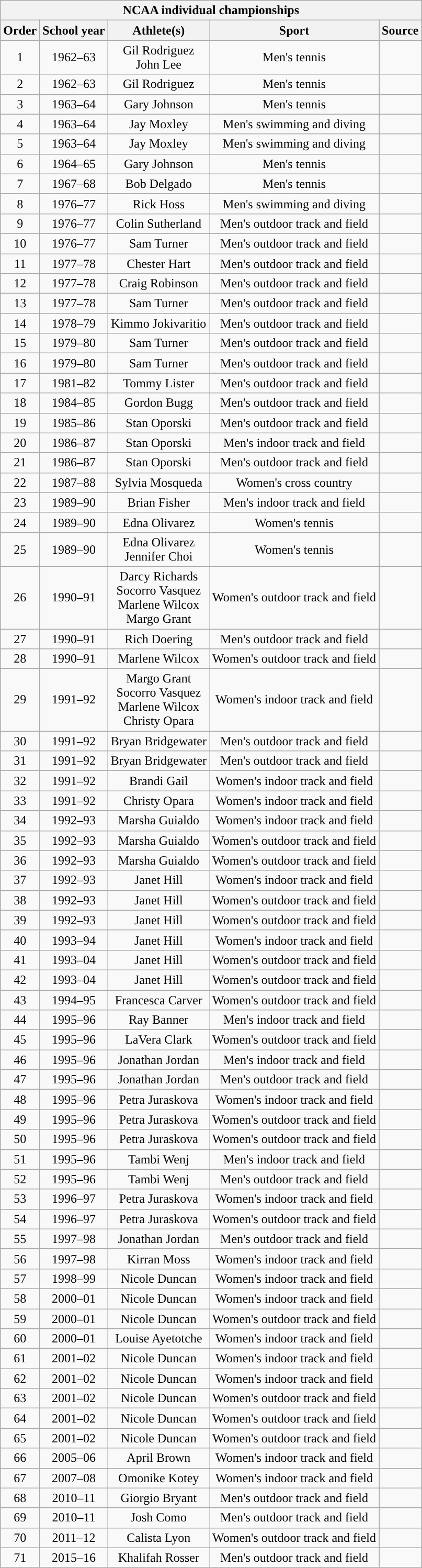<table class="wikitable sortable" style="text-align:center">
<tr align="center">
<th colspan=5>NCAA individual championships</th>
</tr>
<tr>
<th>Order</th>
<th>School year</th>
<th>Athlete(s)</th>
<th>Sport</th>
<th>Source</th>
</tr>
<tr align="center" bgcolor="">
<td>1</td>
<td>1962–63</td>
<td>Gil Rodriguez<br>John Lee</td>
<td>Men's tennis</td>
<td></td>
</tr>
<tr align="center" bgcolor="">
<td>2</td>
<td>1962–63</td>
<td>Gil Rodriguez</td>
<td>Men's tennis</td>
<td></td>
</tr>
<tr align="center" bgcolor="">
<td>3</td>
<td>1963–64</td>
<td>Gary Johnson</td>
<td>Men's tennis</td>
<td></td>
</tr>
<tr align="center" bgcolor="">
<td>4</td>
<td>1963–64</td>
<td>Jay Moxley</td>
<td>Men's swimming and diving</td>
<td></td>
</tr>
<tr align="center" bgcolor="">
<td>5</td>
<td>1963–64</td>
<td>Jay Moxley</td>
<td>Men's swimming and diving</td>
<td></td>
</tr>
<tr align="center" bgcolor="">
<td>6</td>
<td>1964–65</td>
<td>Gary Johnson</td>
<td>Men's tennis</td>
<td></td>
</tr>
<tr align="center" bgcolor="">
<td>7</td>
<td>1967–68</td>
<td>Bob Delgado</td>
<td>Men's tennis</td>
<td></td>
</tr>
<tr align="center" bgcolor="">
<td>8</td>
<td>1976–77</td>
<td>Rick Hoss</td>
<td>Men's swimming and diving</td>
<td></td>
</tr>
<tr align="center" bgcolor="">
<td>9</td>
<td>1976–77</td>
<td>Colin Sutherland</td>
<td>Men's outdoor track and field</td>
<td></td>
</tr>
<tr align="center" bgcolor="">
<td>10</td>
<td>1976–77</td>
<td>Sam Turner</td>
<td>Men's outdoor track and field</td>
<td></td>
</tr>
<tr align="center" bgcolor="">
<td>11</td>
<td>1977–78</td>
<td>Chester Hart</td>
<td>Men's outdoor track and field</td>
<td></td>
</tr>
<tr align="center" bgcolor="">
<td>12</td>
<td>1977–78</td>
<td>Craig Robinson</td>
<td>Men's outdoor track and field</td>
<td></td>
</tr>
<tr align="center" bgcolor="">
<td>13</td>
<td>1977–78</td>
<td>Sam Turner</td>
<td>Men's outdoor track and field</td>
<td></td>
</tr>
<tr align="center" bgcolor="">
<td>14</td>
<td>1978–79</td>
<td>Kimmo Jokivaritio</td>
<td>Men's outdoor track and field</td>
<td></td>
</tr>
<tr align="center" bgcolor="">
<td>15</td>
<td>1979–80</td>
<td>Sam Turner</td>
<td>Men's outdoor track and field</td>
<td></td>
</tr>
<tr align="center" bgcolor="">
<td>16</td>
<td>1979–80</td>
<td>Sam Turner</td>
<td>Men's outdoor track and field</td>
<td></td>
</tr>
<tr align="center" bgcolor="">
<td>17</td>
<td>1981–82</td>
<td>Tommy Lister</td>
<td>Men's outdoor track and field</td>
<td></td>
</tr>
<tr align="center" bgcolor="">
<td>18</td>
<td>1984–85</td>
<td>Gordon Bugg</td>
<td>Men's outdoor track and field</td>
<td></td>
</tr>
<tr align="center" bgcolor="">
<td>19</td>
<td>1985–86</td>
<td>Stan Oporski</td>
<td>Men's outdoor track and field</td>
<td></td>
</tr>
<tr align="center" bgcolor="">
<td>20</td>
<td>1986–87</td>
<td>Stan Oporski</td>
<td>Men's indoor track and field</td>
<td></td>
</tr>
<tr align="center" bgcolor="">
<td>21</td>
<td>1986–87</td>
<td>Stan Oporski</td>
<td>Men's outdoor track and field</td>
<td></td>
</tr>
<tr align="center" bgcolor="">
<td>22</td>
<td>1987–88</td>
<td>Sylvia Mosqueda</td>
<td>Women's cross country</td>
<td></td>
</tr>
<tr align="center" bgcolor="">
<td>23</td>
<td>1989–90</td>
<td>Brian Fisher</td>
<td>Men's indoor track and field</td>
<td></td>
</tr>
<tr align="center" bgcolor="">
<td>24</td>
<td>1989–90</td>
<td>Edna Olivarez</td>
<td>Women's tennis</td>
<td></td>
</tr>
<tr align="center" bgcolor="">
<td>25</td>
<td>1989–90</td>
<td>Edna Olivarez<br>Jennifer Choi</td>
<td>Women's tennis</td>
<td></td>
</tr>
<tr align="center" bgcolor="">
<td>26</td>
<td>1990–91</td>
<td>Darcy Richards<br>Socorro Vasquez<br>Marlene Wilcox<br>Margo Grant</td>
<td>Women's outdoor track and field</td>
<td></td>
</tr>
<tr align="center" bgcolor="">
<td>27</td>
<td>1990–91</td>
<td>Rich Doering</td>
<td>Men's outdoor track and field</td>
<td></td>
</tr>
<tr align="center" bgcolor="">
<td>28</td>
<td>1990–91</td>
<td>Marlene Wilcox</td>
<td>Women's outdoor track and field</td>
<td></td>
</tr>
<tr align="center" bgcolor="">
<td>29</td>
<td>1991–92</td>
<td>Margo Grant<br>Socorro Vasquez<br>Marlene Wilcox<br>Christy Opara</td>
<td>Women's indoor track and field</td>
<td></td>
</tr>
<tr align="center" bgcolor="">
<td>30</td>
<td>1991–92</td>
<td>Bryan Bridgewater</td>
<td>Men's outdoor track and field</td>
<td></td>
</tr>
<tr align="center" bgcolor="">
<td>31</td>
<td>1991–92</td>
<td>Bryan Bridgewater</td>
<td>Men's outdoor track and field</td>
<td></td>
</tr>
<tr align="center" bgcolor="">
<td>32</td>
<td>1991–92</td>
<td>Brandi Gail</td>
<td>Women's indoor track and field</td>
<td></td>
</tr>
<tr align="center" bgcolor="">
<td>33</td>
<td>1991–92</td>
<td>Christy Opara</td>
<td>Women's indoor track and field</td>
<td></td>
</tr>
<tr align="center" bgcolor="">
<td>34</td>
<td>1992–93</td>
<td>Marsha Guialdo</td>
<td>Women's indoor track and field</td>
<td></td>
</tr>
<tr align="center" bgcolor="">
<td>35</td>
<td>1992–93</td>
<td>Marsha Guialdo</td>
<td>Women's outdoor track and field</td>
<td></td>
</tr>
<tr align="center" bgcolor="">
<td>36</td>
<td>1992–93</td>
<td>Marsha Guialdo</td>
<td>Women's outdoor track and field</td>
<td></td>
</tr>
<tr align="center" bgcolor="">
<td>37</td>
<td>1992–93</td>
<td>Janet Hill</td>
<td>Women's indoor track and field</td>
<td></td>
</tr>
<tr align="center" bgcolor="">
<td>38</td>
<td>1992–93</td>
<td>Janet Hill</td>
<td>Women's outdoor track and field</td>
<td></td>
</tr>
<tr align="center" bgcolor="">
<td>39</td>
<td>1992–93</td>
<td>Janet Hill</td>
<td>Women's outdoor track and field</td>
<td></td>
</tr>
<tr align="center" bgcolor="">
<td>40</td>
<td>1993–94</td>
<td>Janet Hill</td>
<td>Women's indoor track and field</td>
<td></td>
</tr>
<tr align="center" bgcolor="">
<td>41</td>
<td>1993–04</td>
<td>Janet Hill</td>
<td>Women's outdoor track and field</td>
<td></td>
</tr>
<tr align="center" bgcolor="">
<td>42</td>
<td>1993–04</td>
<td>Janet Hill</td>
<td>Women's outdoor track and field</td>
<td></td>
</tr>
<tr align="center" bgcolor="">
<td>43</td>
<td>1994–95</td>
<td>Francesca Carver</td>
<td>Women's outdoor track and field</td>
<td></td>
</tr>
<tr align="center" bgcolor="">
<td>44</td>
<td>1995–96</td>
<td>Ray Banner</td>
<td>Men's indoor track and field</td>
<td></td>
</tr>
<tr align="center" bgcolor="">
<td>45</td>
<td>1995–96</td>
<td>LaVera Clark</td>
<td>Women's outdoor track and field</td>
<td></td>
</tr>
<tr align="center" bgcolor="">
<td>46</td>
<td>1995–96</td>
<td>Jonathan Jordan</td>
<td>Men's indoor track and field</td>
<td></td>
</tr>
<tr align="center" bgcolor="">
<td>47</td>
<td>1995–96</td>
<td>Jonathan Jordan</td>
<td>Men's outdoor track and field</td>
<td></td>
</tr>
<tr align="center" bgcolor="">
<td>48</td>
<td>1995–96</td>
<td>Petra Juraskova</td>
<td>Women's indoor track and field</td>
<td></td>
</tr>
<tr align="center" bgcolor="">
<td>49</td>
<td>1995–96</td>
<td>Petra Juraskova</td>
<td>Women's outdoor track and field</td>
<td></td>
</tr>
<tr align="center" bgcolor="">
<td>50</td>
<td>1995–96</td>
<td>Petra Juraskova</td>
<td>Women's outdoor track and field</td>
<td></td>
</tr>
<tr align="center" bgcolor="">
<td>51</td>
<td>1995–96</td>
<td>Tambi Wenj</td>
<td>Men's indoor track and field</td>
<td></td>
</tr>
<tr align="center" bgcolor="">
<td>52</td>
<td>1995–96</td>
<td>Tambi Wenj</td>
<td>Men's outdoor track and field</td>
<td></td>
</tr>
<tr align='center' bgcolor="">
<td>53</td>
<td>1996–97</td>
<td>Petra Juraskova</td>
<td>Women's indoor track and field</td>
<td></td>
</tr>
<tr align="center" bgcolor="">
<td>54</td>
<td>1996–97</td>
<td>Petra Juraskova</td>
<td>Women's outdoor track and field</td>
<td></td>
</tr>
<tr align="center" bgcolor="">
<td>55</td>
<td>1997–98</td>
<td>Jonathan Jordan</td>
<td>Men's outdoor track and field</td>
<td></td>
</tr>
<tr align="center" bgcolor="">
<td>56</td>
<td>1997–98</td>
<td>Kirran Moss</td>
<td>Women's indoor track and field</td>
<td></td>
</tr>
<tr align="center" bgcolor="">
<td>57</td>
<td>1998–99</td>
<td>Nicole Duncan</td>
<td>Women's indoor track and field</td>
<td></td>
</tr>
<tr align="center" bgcolor="">
<td>58</td>
<td>2000–01</td>
<td>Nicole Duncan</td>
<td>Women's indoor track and field</td>
<td></td>
</tr>
<tr align="center" bgcolor="">
<td>59</td>
<td>2000–01</td>
<td>Nicole Duncan</td>
<td>Women's outdoor track and field</td>
<td></td>
</tr>
<tr align="center" bgcolor="">
<td>60</td>
<td>2000–01</td>
<td>Louise Ayetotche</td>
<td>Women's indoor track and field</td>
<td></td>
</tr>
<tr align="center" bgcolor="">
<td>61</td>
<td>2001–02</td>
<td>Nicole Duncan</td>
<td>Women's indoor track and field</td>
<td></td>
</tr>
<tr align="center" bgcolor="">
<td>62</td>
<td>2001–02</td>
<td>Nicole Duncan</td>
<td>Women's indoor track and field</td>
<td></td>
</tr>
<tr align="center" bgcolor="">
<td>63</td>
<td>2001–02</td>
<td>Nicole Duncan</td>
<td>Women's outdoor track and field</td>
<td></td>
</tr>
<tr align="center" bgcolor="">
<td>64</td>
<td>2001–02</td>
<td>Nicole Duncan</td>
<td>Women's outdoor track and field</td>
<td></td>
</tr>
<tr align="center" bgcolor="">
<td>65</td>
<td>2001–02</td>
<td>Nicole Duncan</td>
<td>Women's outdoor track and field</td>
<td></td>
</tr>
<tr align="center" bgcolor="">
<td>66</td>
<td>2005–06</td>
<td>April Brown</td>
<td>Women's indoor track and field</td>
<td></td>
</tr>
<tr align="center" bgcolor="">
<td>67</td>
<td>2007–08</td>
<td>Omonike Kotey</td>
<td>Women's indoor track and field</td>
<td></td>
</tr>
<tr align="center" bgcolor="">
<td>68</td>
<td>2010–11</td>
<td>Giorgio Bryant</td>
<td>Men's outdoor track and field</td>
<td></td>
</tr>
<tr align="center" bgcolor="">
<td>69</td>
<td>2010–11</td>
<td>Josh Como</td>
<td>Men's outdoor track and field</td>
<td></td>
</tr>
<tr align="center" bgcolor="">
<td>70</td>
<td>2011–12</td>
<td>Calista Lyon</td>
<td>Women's outdoor track and field</td>
<td></td>
</tr>
<tr align="center" bgcolor="">
<td>71</td>
<td>2015–16</td>
<td>Khalifah Rosser</td>
<td>Men's outdoor track and field</td>
<td></td>
</tr>
</table>
